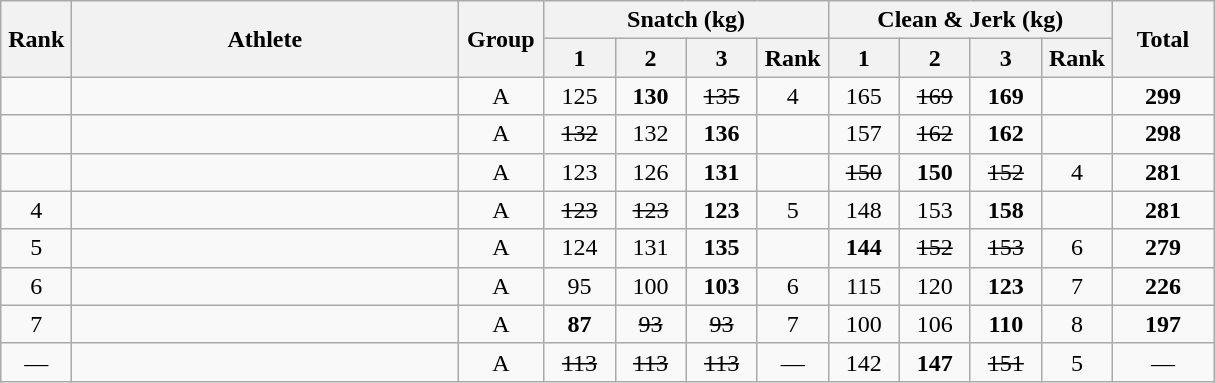<table class = "wikitable" style="text-align:center;">
<tr>
<th rowspan=2 width=40>Rank</th>
<th rowspan=2 width=250>Athlete</th>
<th rowspan=2 width=50>Group</th>
<th colspan=4>Snatch (kg)</th>
<th colspan=4>Clean & Jerk (kg)</th>
<th rowspan=2 width=60>Total</th>
</tr>
<tr>
<th width=40>1</th>
<th width=40>2</th>
<th width=40>3</th>
<th width=40>Rank</th>
<th width=40>1</th>
<th width=40>2</th>
<th width=40>3</th>
<th width=40>Rank</th>
</tr>
<tr>
<td></td>
<td align=left></td>
<td>A</td>
<td>125</td>
<td><strong>130</strong></td>
<td><s>135</s></td>
<td>4</td>
<td>165</td>
<td><s>169</s></td>
<td><strong>169</strong></td>
<td></td>
<td><strong>299</strong></td>
</tr>
<tr>
<td></td>
<td align=left></td>
<td>A</td>
<td><s>132</s></td>
<td>132</td>
<td><strong>136</strong></td>
<td></td>
<td>157</td>
<td><s>162</s></td>
<td><strong>162</strong></td>
<td></td>
<td><strong>298</strong></td>
</tr>
<tr>
<td></td>
<td align=left></td>
<td>A</td>
<td>123</td>
<td>126</td>
<td><strong>131</strong></td>
<td></td>
<td><s>150</s></td>
<td><strong>150</strong></td>
<td><s>152</s></td>
<td>4</td>
<td><strong>281</strong></td>
</tr>
<tr>
<td>4</td>
<td align=left></td>
<td>A</td>
<td><s>123</s></td>
<td><s>123</s></td>
<td><strong>123</strong></td>
<td>5</td>
<td>148</td>
<td>153</td>
<td><strong>158</strong></td>
<td></td>
<td><strong>281</strong></td>
</tr>
<tr>
<td>5</td>
<td align=left></td>
<td>A</td>
<td>124</td>
<td>131</td>
<td><strong>135</strong></td>
<td></td>
<td><strong>144</strong></td>
<td><s>152</s></td>
<td><s>153</s></td>
<td>6</td>
<td><strong>279</strong></td>
</tr>
<tr>
<td>6</td>
<td align=left></td>
<td>A</td>
<td>95</td>
<td>100</td>
<td><strong>103</strong></td>
<td>6</td>
<td>115</td>
<td>120</td>
<td><strong>123</strong></td>
<td>7</td>
<td><strong>226</strong></td>
</tr>
<tr>
<td>7</td>
<td align=left></td>
<td>A</td>
<td><strong>87</strong></td>
<td><s>93</s></td>
<td><s>93</s></td>
<td>7</td>
<td>100</td>
<td>106</td>
<td><strong>110</strong></td>
<td>8</td>
<td><strong>197</strong></td>
</tr>
<tr>
<td>—</td>
<td align=left></td>
<td>A</td>
<td><s>113</s></td>
<td><s>113</s></td>
<td><s>113</s></td>
<td>—</td>
<td>142</td>
<td><strong>147</strong></td>
<td><s>151</s></td>
<td>5</td>
<td>—</td>
</tr>
</table>
